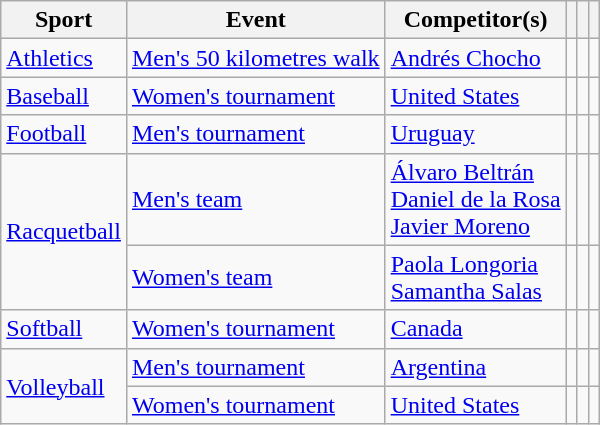<table class="wikitable">
<tr>
<th>Sport</th>
<th>Event</th>
<th>Competitor(s)</th>
<th></th>
<th></th>
<th></th>
</tr>
<tr>
<td><a href='#'>Athletics</a></td>
<td><a href='#'>Men's 50 kilometres walk</a></td>
<td><a href='#'>Andrés Chocho</a></td>
<td></td>
<td></td>
<td></td>
</tr>
<tr>
<td><a href='#'>Baseball</a></td>
<td><a href='#'>Women's tournament</a></td>
<td><a href='#'>United States</a></td>
<td></td>
<td></td>
<td></td>
</tr>
<tr>
<td><a href='#'>Football</a></td>
<td><a href='#'>Men's tournament</a></td>
<td><a href='#'>Uruguay</a></td>
<td></td>
<td></td>
<td></td>
</tr>
<tr>
<td rowspan="2"><a href='#'>Racquetball</a></td>
<td><a href='#'>Men's team</a></td>
<td><a href='#'>Álvaro Beltrán</a><br><a href='#'>Daniel de la Rosa</a><br><a href='#'>Javier Moreno</a></td>
<td></td>
<td></td>
<td></td>
</tr>
<tr>
<td><a href='#'>Women's team</a></td>
<td><a href='#'>Paola Longoria</a><br><a href='#'>Samantha Salas</a></td>
<td></td>
<td></td>
<td></td>
</tr>
<tr>
<td><a href='#'>Softball</a></td>
<td><a href='#'>Women's tournament</a></td>
<td><a href='#'>Canada</a></td>
<td></td>
<td></td>
<td></td>
</tr>
<tr>
<td rowspan="2"><a href='#'>Volleyball</a></td>
<td><a href='#'>Men's tournament</a></td>
<td><a href='#'>Argentina</a></td>
<td></td>
<td></td>
<td></td>
</tr>
<tr>
<td><a href='#'>Women's tournament</a></td>
<td><a href='#'>United States</a></td>
<td></td>
<td></td>
<td></td>
</tr>
</table>
